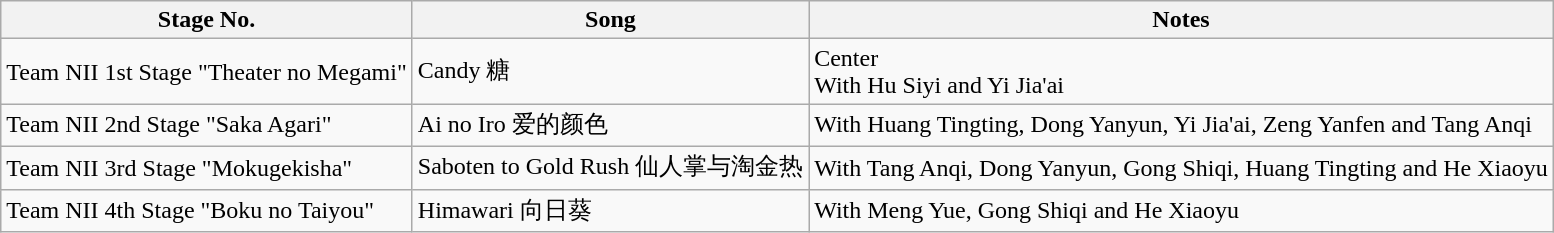<table class="wikitable">
<tr>
<th>Stage No.</th>
<th>Song</th>
<th>Notes</th>
</tr>
<tr>
<td>Team NII 1st Stage "Theater no Megami"</td>
<td>Candy 糖</td>
<td>Center <br> With Hu Siyi and Yi Jia'ai</td>
</tr>
<tr>
<td>Team NII 2nd Stage "Saka Agari"</td>
<td>Ai no Iro 爱的颜色</td>
<td>With Huang Tingting, Dong Yanyun, Yi Jia'ai, Zeng Yanfen and Tang Anqi</td>
</tr>
<tr>
<td>Team NII 3rd Stage "Mokugekisha"</td>
<td>Saboten to Gold Rush 仙人掌与淘金热</td>
<td>With Tang Anqi, Dong Yanyun, Gong Shiqi, Huang Tingting and He Xiaoyu</td>
</tr>
<tr>
<td>Team NII 4th Stage "Boku no Taiyou"</td>
<td>Himawari 向日葵</td>
<td>With Meng Yue, Gong Shiqi and He Xiaoyu</td>
</tr>
</table>
